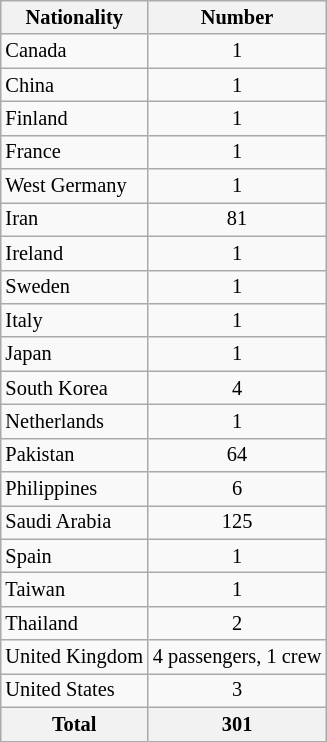<table class="sortable wikitable" align="right" style="margin:0 0 0.5em 1em; font-size:85%;">
<tr>
<th>Nationality</th>
<th>Number</th>
</tr>
<tr>
<td> Canada</td>
<td style="text-align:center;">1</td>
</tr>
<tr>
<td> China</td>
<td style="text-align:center;">1</td>
</tr>
<tr>
<td> Finland</td>
<td style="text-align:center;">1</td>
</tr>
<tr>
<td> France</td>
<td style="text-align:center;">1</td>
</tr>
<tr>
<td> West Germany</td>
<td style="text-align:center;">1</td>
</tr>
<tr>
<td> Iran</td>
<td style="text-align:center;">81</td>
</tr>
<tr>
<td> Ireland</td>
<td style="text-align:center;">1</td>
</tr>
<tr>
<td> Sweden</td>
<td style="text-align:center;">1</td>
</tr>
<tr>
<td> Italy</td>
<td style="text-align:center;">1</td>
</tr>
<tr>
<td> Japan</td>
<td style="text-align:center;">1</td>
</tr>
<tr>
<td> South Korea</td>
<td style="text-align:center;">4</td>
</tr>
<tr>
<td> Netherlands</td>
<td style="text-align:center;">1</td>
</tr>
<tr>
<td> Pakistan</td>
<td style="text-align:center;">64</td>
</tr>
<tr>
<td> Philippines</td>
<td style="text-align:center;">6</td>
</tr>
<tr>
<td> Saudi Arabia</td>
<td style="text-align:center;">125</td>
</tr>
<tr>
<td> Spain</td>
<td style="text-align:center;">1</td>
</tr>
<tr>
<td> Taiwan</td>
<td style="text-align:center;">1</td>
</tr>
<tr>
<td> Thailand</td>
<td style="text-align:center;">2</td>
</tr>
<tr>
<td> United Kingdom</td>
<td style="text-align:center;">4 passengers, 1 crew</td>
</tr>
<tr>
<td> United States</td>
<td style="text-align:center;">3</td>
</tr>
<tr>
<th>Total</th>
<th>301</th>
</tr>
</table>
